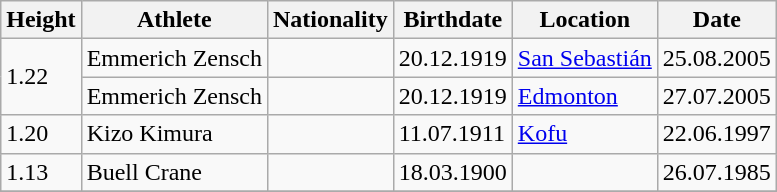<table class="wikitable">
<tr>
<th>Height</th>
<th>Athlete</th>
<th>Nationality</th>
<th>Birthdate</th>
<th>Location</th>
<th>Date</th>
</tr>
<tr>
<td rowspan=2>1.22</td>
<td>Emmerich Zensch</td>
<td></td>
<td>20.12.1919</td>
<td><a href='#'>San Sebastián</a></td>
<td>25.08.2005</td>
</tr>
<tr>
<td>Emmerich Zensch</td>
<td></td>
<td>20.12.1919</td>
<td><a href='#'>Edmonton</a></td>
<td>27.07.2005</td>
</tr>
<tr>
<td>1.20</td>
<td>Kizo Kimura</td>
<td></td>
<td>11.07.1911</td>
<td><a href='#'>Kofu</a></td>
<td>22.06.1997</td>
</tr>
<tr>
<td>1.13</td>
<td>Buell Crane</td>
<td></td>
<td>18.03.1900</td>
<td></td>
<td>26.07.1985</td>
</tr>
<tr>
</tr>
</table>
